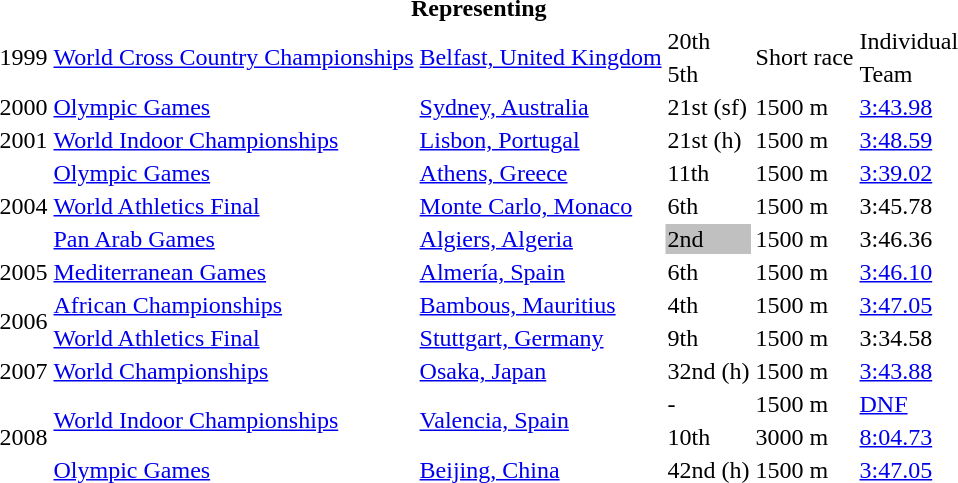<table>
<tr>
<th colspan="6">Representing </th>
</tr>
<tr>
<td rowspan=2>1999</td>
<td rowspan=2><a href='#'>World Cross Country Championships</a></td>
<td rowspan=2><a href='#'>Belfast, United Kingdom</a></td>
<td>20th</td>
<td rowspan=2>Short race</td>
<td>Individual</td>
</tr>
<tr>
<td>5th</td>
<td>Team</td>
</tr>
<tr>
<td>2000</td>
<td><a href='#'>Olympic Games</a></td>
<td><a href='#'>Sydney, Australia</a></td>
<td>21st (sf)</td>
<td>1500 m</td>
<td><a href='#'>3:43.98</a></td>
</tr>
<tr>
<td>2001</td>
<td><a href='#'>World Indoor Championships</a></td>
<td><a href='#'>Lisbon, Portugal</a></td>
<td>21st (h)</td>
<td>1500 m</td>
<td><a href='#'>3:48.59</a></td>
</tr>
<tr>
<td rowspan=3>2004</td>
<td><a href='#'>Olympic Games</a></td>
<td><a href='#'>Athens, Greece</a></td>
<td>11th</td>
<td>1500 m</td>
<td><a href='#'>3:39.02</a></td>
</tr>
<tr>
<td><a href='#'>World Athletics Final</a></td>
<td><a href='#'>Monte Carlo, Monaco</a></td>
<td>6th</td>
<td>1500 m</td>
<td>3:45.78</td>
</tr>
<tr>
<td><a href='#'>Pan Arab Games</a></td>
<td><a href='#'>Algiers, Algeria</a></td>
<td bgcolor=silver>2nd</td>
<td>1500 m</td>
<td>3:46.36</td>
</tr>
<tr>
<td>2005</td>
<td><a href='#'>Mediterranean Games</a></td>
<td><a href='#'>Almería, Spain</a></td>
<td>6th</td>
<td>1500 m</td>
<td><a href='#'>3:46.10</a></td>
</tr>
<tr>
<td rowspan=2>2006</td>
<td><a href='#'>African Championships</a></td>
<td><a href='#'>Bambous, Mauritius</a></td>
<td>4th</td>
<td>1500 m</td>
<td><a href='#'>3:47.05</a></td>
</tr>
<tr>
<td><a href='#'>World Athletics Final</a></td>
<td><a href='#'>Stuttgart, Germany</a></td>
<td>9th</td>
<td>1500 m</td>
<td>3:34.58</td>
</tr>
<tr>
<td>2007</td>
<td><a href='#'>World Championships</a></td>
<td><a href='#'>Osaka, Japan</a></td>
<td>32nd (h)</td>
<td>1500 m</td>
<td><a href='#'>3:43.88</a></td>
</tr>
<tr>
<td rowspan=3>2008</td>
<td rowspan=2><a href='#'>World Indoor Championships</a></td>
<td rowspan=2><a href='#'>Valencia, Spain</a></td>
<td>-</td>
<td>1500 m</td>
<td><a href='#'>DNF</a></td>
</tr>
<tr>
<td>10th</td>
<td>3000 m</td>
<td><a href='#'>8:04.73</a></td>
</tr>
<tr>
<td><a href='#'>Olympic Games</a></td>
<td><a href='#'>Beijing, China</a></td>
<td>42nd (h)</td>
<td>1500 m</td>
<td><a href='#'>3:47.05</a></td>
</tr>
</table>
